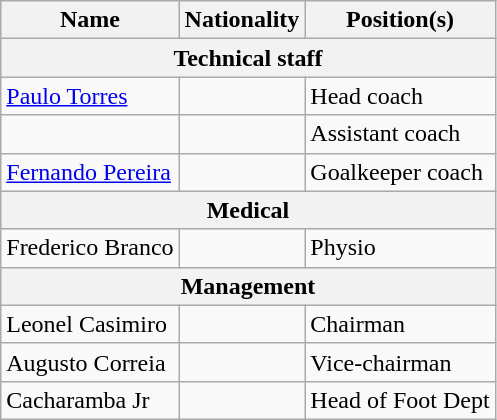<table class="wikitable ve-ce-branchNode ve-ce-tableNode">
<tr>
<th>Name</th>
<th>Nationality</th>
<th>Position(s)</th>
</tr>
<tr>
<th colspan="3">Technical staff</th>
</tr>
<tr>
<td><a href='#'>Paulo Torres</a></td>
<td></td>
<td>Head coach</td>
</tr>
<tr>
<td></td>
<td></td>
<td>Assistant coach</td>
</tr>
<tr>
<td><a href='#'>Fernando Pereira</a></td>
<td></td>
<td>Goalkeeper coach</td>
</tr>
<tr>
<th colspan="3">Medical</th>
</tr>
<tr>
<td>Frederico Branco</td>
<td></td>
<td>Physio</td>
</tr>
<tr>
<th colspan="3">Management</th>
</tr>
<tr>
<td>Leonel Casimiro</td>
<td></td>
<td>Chairman</td>
</tr>
<tr>
<td>Augusto Correia</td>
<td></td>
<td>Vice-chairman</td>
</tr>
<tr>
<td>Cacharamba Jr</td>
<td></td>
<td>Head of Foot Dept</td>
</tr>
</table>
